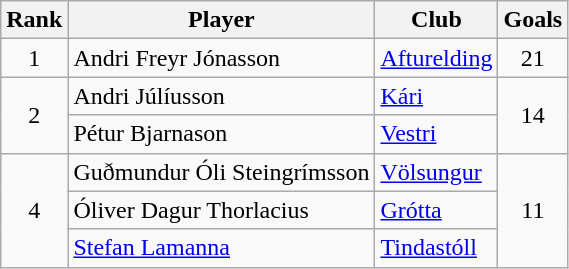<table class="wikitable sortable" style="text-align:center">
<tr>
<th>Rank</th>
<th>Player</th>
<th>Club</th>
<th>Goals</th>
</tr>
<tr>
<td>1</td>
<td align="left"> Andri Freyr Jónasson</td>
<td align="left"><a href='#'>Afturelding</a></td>
<td>21</td>
</tr>
<tr>
<td rowspan="2">2</td>
<td align="left"> Andri Júlíusson</td>
<td align="left"><a href='#'>Kári</a></td>
<td rowspan="2">14</td>
</tr>
<tr>
<td align="left"> Pétur Bjarnason</td>
<td align="left"><a href='#'>Vestri</a></td>
</tr>
<tr>
<td rowspan="3">4</td>
<td align="left"> Guðmundur Óli Steingrímsson</td>
<td align="left"><a href='#'>Völsungur</a></td>
<td rowspan="3">11</td>
</tr>
<tr>
<td align="left"> Óliver Dagur Thorlacius</td>
<td align="left"><a href='#'>Grótta</a></td>
</tr>
<tr>
<td align="left"> <a href='#'>Stefan Lamanna</a></td>
<td align="left"><a href='#'>Tindastóll</a></td>
</tr>
</table>
